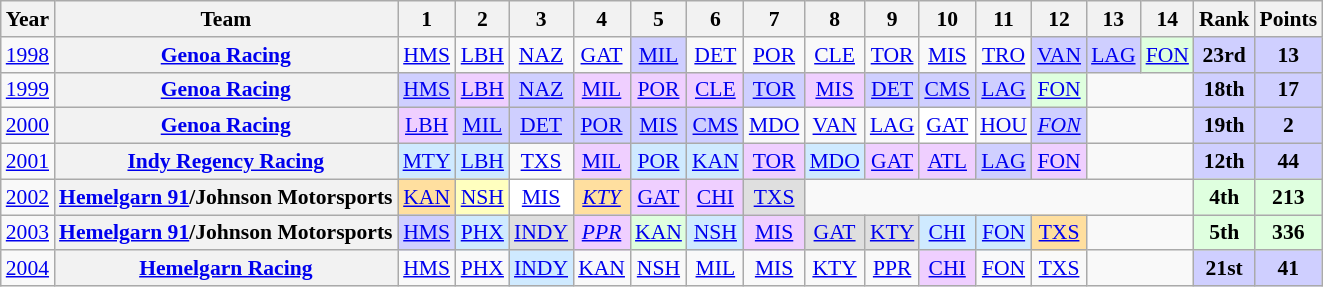<table class="wikitable" style="text-align:center; font-size:90%">
<tr>
<th>Year</th>
<th>Team</th>
<th>1</th>
<th>2</th>
<th>3</th>
<th>4</th>
<th>5</th>
<th>6</th>
<th>7</th>
<th>8</th>
<th>9</th>
<th>10</th>
<th>11</th>
<th>12</th>
<th>13</th>
<th>14</th>
<th>Rank</th>
<th>Points</th>
</tr>
<tr>
<td><a href='#'>1998</a></td>
<th><a href='#'>Genoa Racing</a></th>
<td><a href='#'>HMS</a></td>
<td><a href='#'>LBH</a></td>
<td><a href='#'>NAZ</a></td>
<td><a href='#'>GAT</a></td>
<td style="background:#CFCFFF;"><a href='#'>MIL</a><br></td>
<td><a href='#'>DET</a></td>
<td><a href='#'>POR</a></td>
<td><a href='#'>CLE</a></td>
<td><a href='#'>TOR</a></td>
<td><a href='#'>MIS</a></td>
<td><a href='#'>TRO</a></td>
<td style="background:#CFCFFF;"><a href='#'>VAN</a><br></td>
<td style="background:#CFCFFF;"><a href='#'>LAG</a><br></td>
<td style="background:#DFFFDF;"><a href='#'>FON</a><br></td>
<td style="background:#CFCFFF;"><strong>23rd</strong></td>
<td style="background:#CFCFFF;"><strong>13</strong></td>
</tr>
<tr>
<td><a href='#'>1999</a></td>
<th><a href='#'>Genoa Racing</a></th>
<td style="background:#CFCFFF;"><a href='#'>HMS</a><br></td>
<td style="background:#EFCFFF;"><a href='#'>LBH</a><br></td>
<td style="background:#CFCFFF;"><a href='#'>NAZ</a><br></td>
<td style="background:#EFCFFF;"><a href='#'>MIL</a><br></td>
<td style="background:#EFCFFF;"><a href='#'>POR</a><br></td>
<td style="background:#EFCFFF;"><a href='#'>CLE</a><br></td>
<td style="background:#CFCFFF;"><a href='#'>TOR</a><br></td>
<td style="background:#EFCFFF;"><a href='#'>MIS</a><br></td>
<td style="background:#CFCFFF;"><a href='#'>DET</a><br></td>
<td style="background:#CFCFFF;"><a href='#'>CMS</a><br></td>
<td style="background:#CFCFFF;"><a href='#'>LAG</a><br></td>
<td style="background:#DFFFDF;"><a href='#'>FON</a><br></td>
<td colspan="2"></td>
<td style="background:#CFCFFF;"><strong>18th</strong></td>
<td style="background:#CFCFFF;"><strong>17</strong></td>
</tr>
<tr>
<td><a href='#'>2000</a></td>
<th><a href='#'>Genoa Racing</a></th>
<td style="background:#EFCFFF;"><a href='#'>LBH</a><br></td>
<td style="background:#CFCFFF;"><a href='#'>MIL</a><br></td>
<td style="background:#CFCFFF;"><a href='#'>DET</a><br></td>
<td style="background:#CFCFFF;"><a href='#'>POR</a><br></td>
<td style="background:#CFCFFF;"><a href='#'>MIS</a><br></td>
<td style="background:#CFCFFF;"><a href='#'>CMS</a><br></td>
<td><a href='#'>MDO</a></td>
<td><a href='#'>VAN</a></td>
<td><a href='#'>LAG</a></td>
<td style="background:#FFFFFF;"><a href='#'>GAT</a><br></td>
<td><a href='#'>HOU</a></td>
<td style="background:#CFCFFF;"><em><a href='#'>FON</a></em><br></td>
<td colspan="2"></td>
<td style="background:#CFCFFF;"><strong>19th</strong></td>
<td style="background:#CFCFFF;"><strong>2</strong></td>
</tr>
<tr>
<td><a href='#'>2001</a></td>
<th><a href='#'>Indy Regency Racing</a></th>
<td style="background:#CFEAFF;"><a href='#'>MTY</a><br></td>
<td style="background:#CFEAFF;"><a href='#'>LBH</a><br></td>
<td><a href='#'>TXS</a></td>
<td style="background:#EFCFFF;"><a href='#'>MIL</a><br></td>
<td style="background:#CFEAFF;"><a href='#'>POR</a><br></td>
<td style="background:#CFEAFF;"><a href='#'>KAN</a><br></td>
<td style="background:#EFCFFF;"><a href='#'>TOR</a><br></td>
<td style="background:#CFEAFF;"><a href='#'>MDO</a><br></td>
<td style="background:#EFCFFF;"><a href='#'>GAT</a><br></td>
<td style="background:#EFCFFF;"><a href='#'>ATL</a><br></td>
<td style="background:#CFCFFF;"><a href='#'>LAG</a><br></td>
<td style="background:#EFCFFF;"><a href='#'>FON</a><br></td>
<td colspan="2"></td>
<td style="background:#CFCFFF;"><strong>12th</strong></td>
<td style="background:#CFCFFF;"><strong>44</strong></td>
</tr>
<tr>
<td><a href='#'>2002</a></td>
<th><a href='#'>Hemelgarn 91</a>/Johnson Motorsports</th>
<td style="background:#FFDF9F;"><a href='#'>KAN</a><br></td>
<td style="background:#FFFFBF;"><a href='#'>NSH</a><br></td>
<td style="background:#FFFFFF;"><a href='#'>MIS</a><br></td>
<td style="background:#FFDF9F;"><em><a href='#'>KTY</a></em><br></td>
<td style="background:#EFCFFF;"><a href='#'>GAT</a><br></td>
<td style="background:#EFCFFF;"><a href='#'>CHI</a><br></td>
<td style="background:#DFDFDF;"><a href='#'>TXS</a><br></td>
<td colspan="7"></td>
<td style="background:#DFFFDF;"><strong>4th</strong></td>
<td style="background:#DFFFDF;"><strong>213</strong></td>
</tr>
<tr>
<td><a href='#'>2003</a></td>
<th><a href='#'>Hemelgarn 91</a>/Johnson Motorsports</th>
<td style="background:#CFCFFF;"><a href='#'>HMS</a><br></td>
<td style="background:#CFEAFF;"><a href='#'>PHX</a><br></td>
<td style="background:#DFDFDF;"><a href='#'>INDY</a><br></td>
<td style="background:#EFCFFF;"><em><a href='#'>PPR</a></em><br></td>
<td style="background:#DFFFDF;"><a href='#'>KAN</a><br></td>
<td style="background:#CFEAFF;"><a href='#'>NSH</a><br></td>
<td style="background:#EFCFFF;"><a href='#'>MIS</a><br></td>
<td style="background:#DFDFDF;"><a href='#'>GAT</a><br></td>
<td style="background:#DFDFDF;"><a href='#'>KTY</a><br></td>
<td style="background:#CFEAFF;"><a href='#'>CHI</a><br></td>
<td style="background:#CFEAFF;"><a href='#'>FON</a><br></td>
<td style="background:#FFDF9F;"><a href='#'>TXS</a><br></td>
<td colspan="2"></td>
<td style="background:#DFFFDF;"><strong>5th</strong></td>
<td style="background:#DFFFDF;"><strong>336</strong></td>
</tr>
<tr>
<td><a href='#'>2004</a></td>
<th><a href='#'>Hemelgarn Racing</a></th>
<td><a href='#'>HMS</a></td>
<td><a href='#'>PHX</a></td>
<td style="background:#CFEAFF;"><a href='#'>INDY</a><br></td>
<td><a href='#'>KAN</a></td>
<td><a href='#'>NSH</a></td>
<td><a href='#'>MIL</a></td>
<td><a href='#'>MIS</a></td>
<td><a href='#'>KTY</a></td>
<td><a href='#'>PPR</a></td>
<td style="background:#EFCFFF;"><a href='#'>CHI</a><br></td>
<td><a href='#'>FON</a></td>
<td><a href='#'>TXS</a></td>
<td colspan="2"></td>
<td style="background:#CFCFFF;"><strong>21st</strong></td>
<td style="background:#CFCFFF;"><strong>41</strong></td>
</tr>
</table>
